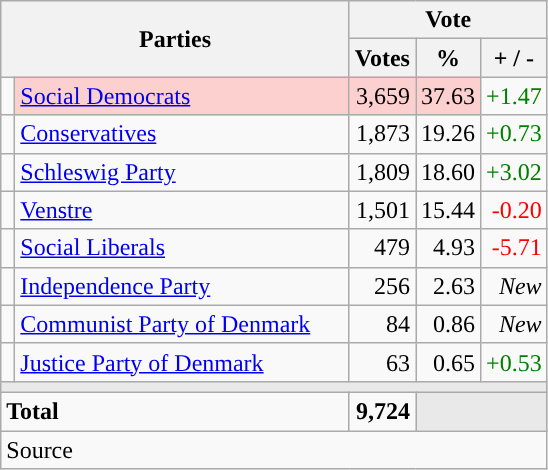<table class="wikitable" style="text-align:right;">
<tr>
<th style="text-align:centre;" rowspan="2" colspan="2" width="225">Parties</th>
<th colspan="3">Vote</th>
</tr>
<tr>
<th width="15">Votes</th>
<th width="15">%</th>
<th width="15">+ / -</th>
</tr>
<tr>
<td width="2" style="color:inherit;background:"></td>
<td bgcolor=#fbd0ce  align="left"><a href='#'>Social Democrats</a></td>
<td bgcolor=#fbd0ce>3,659</td>
<td bgcolor=#fbd0ce>37.63</td>
<td style=color:green;>+1.47</td>
</tr>
<tr>
<td width="2" style="color:inherit;background:"></td>
<td align="left"><a href='#'>Conservatives</a></td>
<td>1,873</td>
<td>19.26</td>
<td style=color:green;>+0.73</td>
</tr>
<tr>
<td width="2" style="color:inherit;background:"></td>
<td align="left"><a href='#'>Schleswig Party</a></td>
<td>1,809</td>
<td>18.60</td>
<td style=color:green;>+3.02</td>
</tr>
<tr>
<td width="2" style="color:inherit;background:"></td>
<td align="left"><a href='#'>Venstre</a></td>
<td>1,501</td>
<td>15.44</td>
<td style=color:red;>-0.20</td>
</tr>
<tr>
<td width="2" style="color:inherit;background:"></td>
<td align="left"><a href='#'>Social Liberals</a></td>
<td>479</td>
<td>4.93</td>
<td style=color:red;>-5.71</td>
</tr>
<tr>
<td width="2" style="color:inherit;background:"></td>
<td align="left"><a href='#'>Independence Party</a></td>
<td>256</td>
<td>2.63</td>
<td><em>New</em></td>
</tr>
<tr>
<td width="2" style="color:inherit;background:"></td>
<td align="left"><a href='#'>Communist Party of Denmark</a></td>
<td>84</td>
<td>0.86</td>
<td><em>New</em></td>
</tr>
<tr>
<td width="2" style="color:inherit;background:"></td>
<td align="left"><a href='#'>Justice Party of Denmark</a></td>
<td>63</td>
<td>0.65</td>
<td style=color:green;>+0.53</td>
</tr>
<tr>
<td colspan="7" bgcolor="#E9E9E9"></td>
</tr>
<tr>
<td align="left" colspan="2"><strong>Total</strong></td>
<td><strong>9,724</strong></td>
<td bgcolor="#E9E9E9" colspan="2"></td>
</tr>
<tr>
<td align="left" colspan="6">Source</td>
</tr>
</table>
